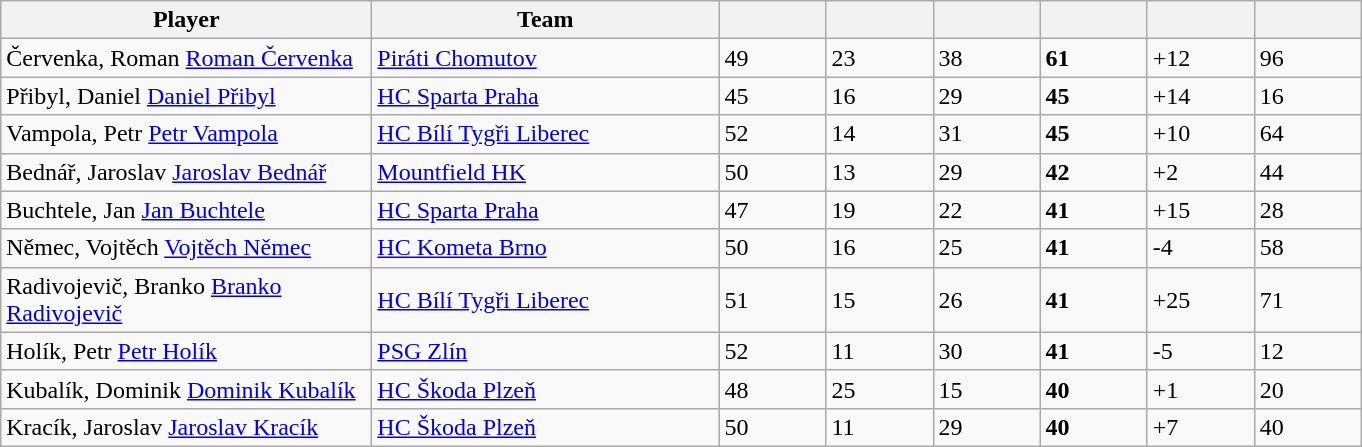<table class="wikitable sortable">
<tr>
<th style="width: 15em;">Player</th>
<th style="width: 14em;">Team</th>
<th style="width: 4em;"></th>
<th style="width: 4em;"></th>
<th style="width: 4em;"></th>
<th style="width: 4em;"></th>
<th style="width: 4em;"></th>
<th style="width: 4em;"></th>
</tr>
<tr>
<td><span>Červenka, Roman</span> <a href='#'>Roman Červenka</a></td>
<td><a href='#'>Piráti Chomutov</a></td>
<td>49</td>
<td>23</td>
<td>38</td>
<td><strong>61</strong></td>
<td>+12</td>
<td>96</td>
</tr>
<tr>
<td><span>Přibyl, Daniel</span> <a href='#'>Daniel Přibyl</a></td>
<td><a href='#'>HC Sparta Praha</a></td>
<td>45</td>
<td>16</td>
<td>29</td>
<td><strong>45</strong></td>
<td>+14</td>
<td>16</td>
</tr>
<tr>
<td><span>Vampola, Petr</span> <a href='#'>Petr Vampola</a></td>
<td><a href='#'>HC Bílí Tygři Liberec</a></td>
<td>52</td>
<td>14</td>
<td>31</td>
<td><strong>45</strong></td>
<td>+10</td>
<td>64</td>
</tr>
<tr>
<td><span>Bednář, Jaroslav</span> <a href='#'>Jaroslav Bednář</a></td>
<td><a href='#'>Mountfield HK</a></td>
<td>50</td>
<td>13</td>
<td>29</td>
<td><strong>42</strong></td>
<td>+2</td>
<td>44</td>
</tr>
<tr>
<td><span>Buchtele, Jan</span> <a href='#'>Jan Buchtele</a></td>
<td><a href='#'>HC Sparta Praha</a></td>
<td>47</td>
<td>19</td>
<td>22</td>
<td><strong>41</strong></td>
<td>+15</td>
<td>28</td>
</tr>
<tr>
<td><span>Němec, Vojtěch</span> <a href='#'>Vojtěch Němec</a></td>
<td><a href='#'>HC Kometa Brno</a></td>
<td>50</td>
<td>16</td>
<td>25</td>
<td><strong>41</strong></td>
<td>-4</td>
<td>58</td>
</tr>
<tr>
<td><span>Radivojevič, Branko</span> <a href='#'>Branko Radivojevič</a></td>
<td><a href='#'>HC Bílí Tygři Liberec</a></td>
<td>51</td>
<td>15</td>
<td>26</td>
<td><strong>41</strong></td>
<td>+25</td>
<td>71</td>
</tr>
<tr>
<td><span>Holík, Petr</span> <a href='#'>Petr Holík</a></td>
<td><a href='#'>PSG Zlín</a></td>
<td>52</td>
<td>11</td>
<td>30</td>
<td><strong>41</strong></td>
<td>-5</td>
<td>12</td>
</tr>
<tr>
<td><span>Kubalík, Dominik</span> <a href='#'>Dominik Kubalík</a></td>
<td><a href='#'>HC Škoda Plzeň</a></td>
<td>48</td>
<td>25</td>
<td>15</td>
<td><strong>40</strong></td>
<td>+1</td>
<td>20</td>
</tr>
<tr>
<td><span>Kracík, Jaroslav</span> <a href='#'>Jaroslav Kracík</a></td>
<td><a href='#'>HC Škoda Plzeň</a></td>
<td>50</td>
<td>11</td>
<td>29</td>
<td><strong>40</strong></td>
<td>+7</td>
<td>40</td>
</tr>
</table>
